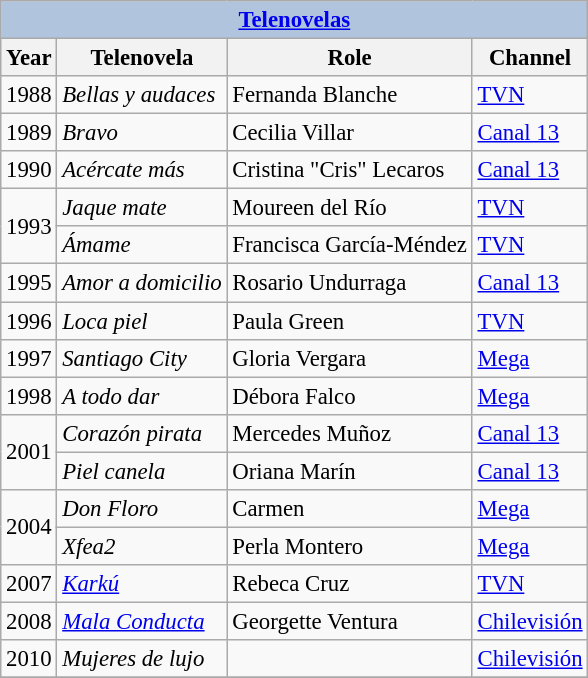<table class="wikitable" style="font-size: 95%;">
<tr>
<th colspan="5" style="background: LightSteelBlue;"><a href='#'>Telenovelas</a></th>
</tr>
<tr>
<th>Year</th>
<th>Telenovela</th>
<th>Role</th>
<th>Channel</th>
</tr>
<tr>
<td>1988</td>
<td><em>Bellas y audaces</em></td>
<td>Fernanda Blanche</td>
<td><a href='#'>TVN</a></td>
</tr>
<tr>
<td>1989</td>
<td><em>Bravo</em></td>
<td>Cecilia Villar</td>
<td><a href='#'>Canal 13</a></td>
</tr>
<tr>
<td>1990</td>
<td><em>Acércate más</em></td>
<td>Cristina "Cris" Lecaros</td>
<td><a href='#'>Canal 13</a></td>
</tr>
<tr>
<td rowspan="2">1993</td>
<td><em>Jaque mate</em></td>
<td>Moureen del Río</td>
<td><a href='#'>TVN</a></td>
</tr>
<tr>
<td><em>Ámame</em></td>
<td>Francisca García-Méndez</td>
<td><a href='#'>TVN</a></td>
</tr>
<tr>
<td>1995</td>
<td><em>Amor a domicilio</em></td>
<td>Rosario Undurraga</td>
<td><a href='#'>Canal 13</a></td>
</tr>
<tr>
<td>1996</td>
<td><em>Loca piel</em></td>
<td>Paula Green</td>
<td><a href='#'>TVN</a></td>
</tr>
<tr>
<td>1997</td>
<td><em>Santiago City</em></td>
<td>Gloria Vergara</td>
<td><a href='#'>Mega</a></td>
</tr>
<tr>
<td>1998</td>
<td><em>A todo dar</em></td>
<td>Débora Falco</td>
<td><a href='#'>Mega</a></td>
</tr>
<tr>
<td rowspan="2">2001</td>
<td><em>Corazón pirata</em></td>
<td>Mercedes Muñoz</td>
<td><a href='#'>Canal 13</a></td>
</tr>
<tr>
<td><em>Piel canela</em></td>
<td>Oriana Marín</td>
<td><a href='#'>Canal 13</a></td>
</tr>
<tr>
<td rowspan="2">2004</td>
<td><em>Don Floro</em></td>
<td>Carmen</td>
<td><a href='#'>Mega</a></td>
</tr>
<tr>
<td><em>Xfea2</em></td>
<td>Perla Montero</td>
<td><a href='#'>Mega</a></td>
</tr>
<tr>
<td>2007</td>
<td><em><a href='#'>Karkú</a></em></td>
<td>Rebeca Cruz</td>
<td><a href='#'>TVN</a></td>
</tr>
<tr>
<td>2008</td>
<td><em><a href='#'>Mala Conducta</a></em></td>
<td>Georgette Ventura</td>
<td><a href='#'>Chilevisión</a></td>
</tr>
<tr>
<td>2010</td>
<td><em>Mujeres de lujo</em></td>
<td></td>
<td><a href='#'>Chilevisión</a></td>
</tr>
<tr>
</tr>
</table>
